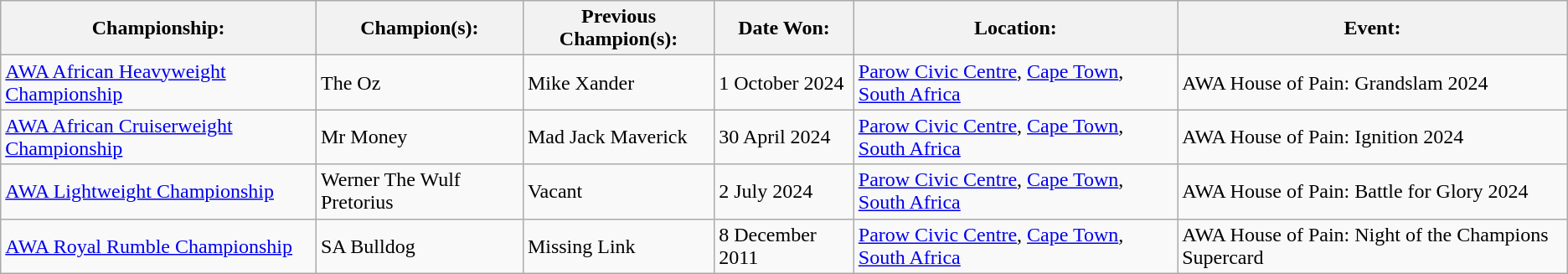<table class="wikitable">
<tr>
<th>Championship:</th>
<th>Champion(s):</th>
<th>Previous Champion(s):</th>
<th>Date Won:</th>
<th>Location:</th>
<th>Event:</th>
</tr>
<tr>
<td><a href='#'>AWA African Heavyweight Championship</a></td>
<td>The Oz</td>
<td>Mike Xander</td>
<td>1 October 2024</td>
<td><a href='#'>Parow Civic Centre</a>, <a href='#'>Cape Town</a>, <a href='#'>South Africa</a></td>
<td>AWA House of Pain: Grandslam 2024</td>
</tr>
<tr>
<td><a href='#'>AWA African Cruiserweight Championship</a></td>
<td>Mr Money</td>
<td>Mad Jack Maverick</td>
<td>30 April 2024</td>
<td><a href='#'>Parow Civic Centre</a>, <a href='#'>Cape Town</a>, <a href='#'>South Africa</a></td>
<td>AWA House of Pain: Ignition 2024</td>
</tr>
<tr>
<td><a href='#'>AWA Lightweight Championship</a></td>
<td>Werner The Wulf Pretorius</td>
<td>Vacant</td>
<td>2 July 2024</td>
<td><a href='#'>Parow Civic Centre</a>, <a href='#'>Cape Town</a>, <a href='#'>South Africa</a></td>
<td>AWA House of Pain: Battle for Glory 2024</td>
</tr>
<tr>
<td><a href='#'>AWA Royal Rumble Championship</a></td>
<td>SA Bulldog</td>
<td>Missing Link</td>
<td>8 December 2011</td>
<td><a href='#'>Parow Civic Centre</a>, <a href='#'>Cape Town</a>, <a href='#'>South Africa</a></td>
<td>AWA House of Pain: Night of the Champions Supercard</td>
</tr>
</table>
